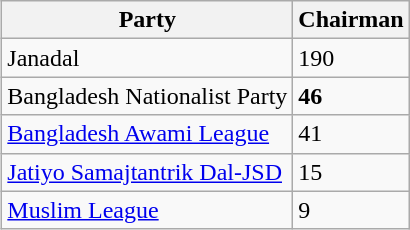<table class="wikitable sortable" style="float: right; margin-right:10px">
<tr>
<th>Party</th>
<th>Chairman</th>
</tr>
<tr>
<td>Janadal</td>
<td>190</td>
</tr>
<tr>
<td>Bangladesh Nationalist Party</td>
<td><strong>46</strong></td>
</tr>
<tr>
<td><a href='#'>Bangladesh Awami League</a></td>
<td>41</td>
</tr>
<tr>
<td><a href='#'>Jatiyo Samajtantrik Dal-JSD</a></td>
<td>15</td>
</tr>
<tr>
<td><a href='#'>Muslim League</a></td>
<td>9</td>
</tr>
</table>
